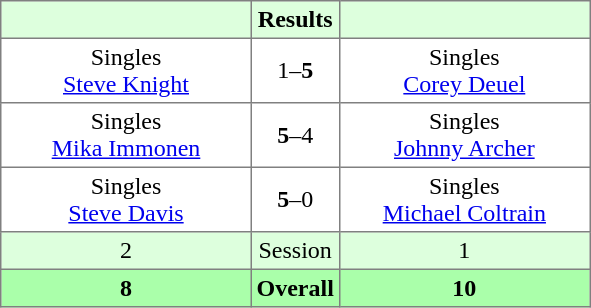<table border="1" cellpadding="3" style="border-collapse: collapse;">
<tr bgcolor="#ddffdd">
<th width="160"></th>
<th>Results</th>
<th width="160"></th>
</tr>
<tr>
<td align="center">Singles<br><a href='#'>Steve Knight</a></td>
<td align="center">1–<strong>5</strong></td>
<td align="center">Singles<br><a href='#'>Corey Deuel</a></td>
</tr>
<tr>
<td align="center">Singles<br><a href='#'>Mika Immonen</a></td>
<td align="center"><strong>5</strong>–4</td>
<td align="center">Singles<br><a href='#'>Johnny Archer</a></td>
</tr>
<tr>
<td align="center">Singles<br><a href='#'>Steve Davis</a></td>
<td align="center"><strong>5</strong>–0</td>
<td align="center">Singles<br><a href='#'>Michael Coltrain</a></td>
</tr>
<tr bgcolor="#ddffdd">
<td align="center">2</td>
<td align="center">Session</td>
<td align="center">1</td>
</tr>
<tr bgcolor="#aaffaa">
<th align="center">8</th>
<th align="center">Overall</th>
<th align="center">10</th>
</tr>
</table>
